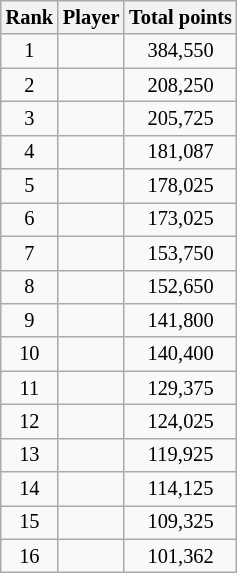<table class="wikitable" style="font-size: 85%">
<tr>
<th>Rank</th>
<th>Player</th>
<th>Total points</th>
</tr>
<tr>
<td align="center">1</td>
<td></td>
<td align="center">384,550</td>
</tr>
<tr>
<td align="center">2</td>
<td></td>
<td align="center">208,250</td>
</tr>
<tr>
<td align="center">3</td>
<td></td>
<td align="center">205,725</td>
</tr>
<tr>
<td align="center">4</td>
<td></td>
<td align="center">181,087</td>
</tr>
<tr>
<td align="center">5</td>
<td></td>
<td align="center">178,025</td>
</tr>
<tr>
<td align="center">6</td>
<td></td>
<td align="center">173,025</td>
</tr>
<tr>
<td align="center">7</td>
<td></td>
<td align="center">153,750</td>
</tr>
<tr>
<td align="center">8</td>
<td></td>
<td align="center">152,650</td>
</tr>
<tr>
<td align="center">9</td>
<td></td>
<td align="center">141,800</td>
</tr>
<tr>
<td align="center">10</td>
<td></td>
<td align="center">140,400</td>
</tr>
<tr>
<td align="center">11</td>
<td></td>
<td align="center">129,375</td>
</tr>
<tr>
<td align="center">12</td>
<td></td>
<td align="center">124,025</td>
</tr>
<tr>
<td align="center">13</td>
<td></td>
<td align="center">119,925</td>
</tr>
<tr>
<td align="center">14</td>
<td></td>
<td align="center">114,125</td>
</tr>
<tr>
<td align="center">15</td>
<td></td>
<td align="center">109,325</td>
</tr>
<tr>
<td align="center">16</td>
<td></td>
<td align="center">101,362</td>
</tr>
</table>
